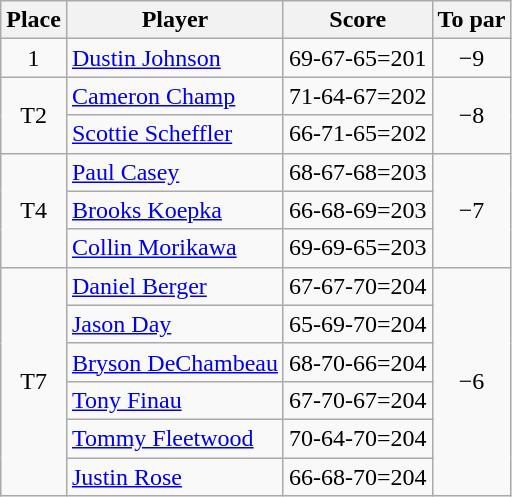<table class="wikitable">
<tr>
<th>Place</th>
<th>Player</th>
<th>Score</th>
<th>To par</th>
</tr>
<tr>
<td align=center>1</td>
<td> <a href='#'>Dustin Johnson</a></td>
<td>69-67-65=201</td>
<td align=center>−9</td>
</tr>
<tr>
<td rowspan=2 align=center>T2</td>
<td> <a href='#'>Cameron Champ</a></td>
<td>71-64-67=202</td>
<td rowspan=2 align=center>−8</td>
</tr>
<tr>
<td> <a href='#'>Scottie Scheffler</a></td>
<td>66-71-65=202</td>
</tr>
<tr>
<td rowspan=3 align=center>T4</td>
<td> <a href='#'>Paul Casey</a></td>
<td>68-67-68=203</td>
<td rowspan=3 align=center>−7</td>
</tr>
<tr>
<td> <a href='#'>Brooks Koepka</a></td>
<td>66-68-69=203</td>
</tr>
<tr>
<td> <a href='#'>Collin Morikawa</a></td>
<td>69-69-65=203</td>
</tr>
<tr>
<td rowspan=6 align=center>T7</td>
<td> <a href='#'>Daniel Berger</a></td>
<td>67-67-70=204</td>
<td rowspan=6 align=center>−6</td>
</tr>
<tr>
<td> <a href='#'>Jason Day</a></td>
<td>65-69-70=204</td>
</tr>
<tr>
<td> <a href='#'>Bryson DeChambeau</a></td>
<td>68-70-66=204</td>
</tr>
<tr>
<td> <a href='#'>Tony Finau</a></td>
<td>67-70-67=204</td>
</tr>
<tr>
<td> <a href='#'>Tommy Fleetwood</a></td>
<td>70-64-70=204</td>
</tr>
<tr>
<td> <a href='#'>Justin Rose</a></td>
<td>66-68-70=204</td>
</tr>
</table>
